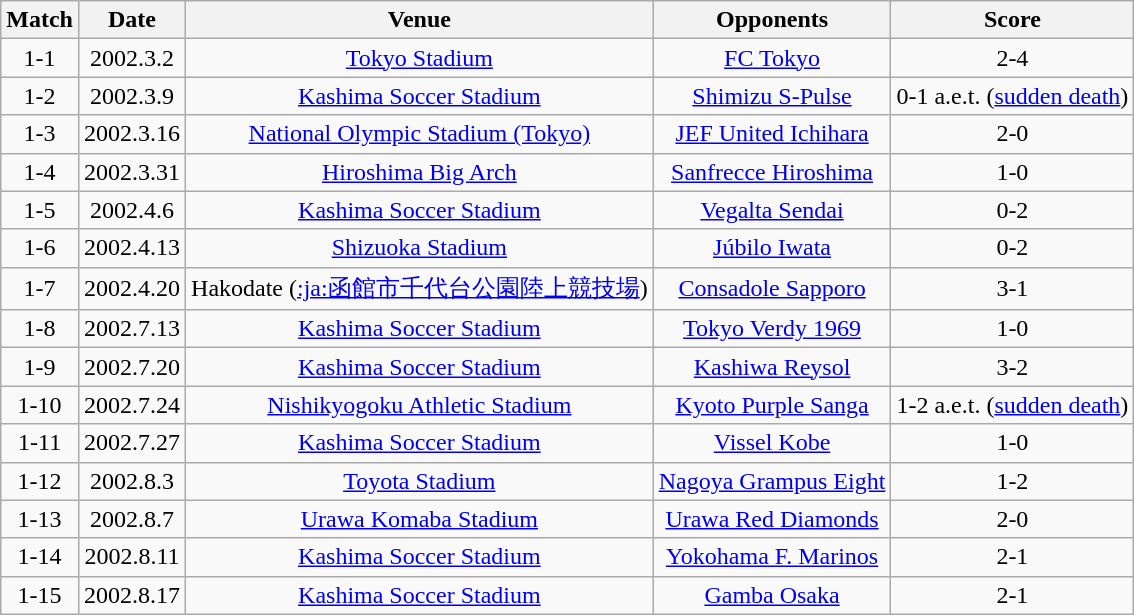<table class="wikitable" style="text-align:center;">
<tr>
<th>Match</th>
<th>Date</th>
<th>Venue</th>
<th>Opponents</th>
<th>Score</th>
</tr>
<tr>
<td>1-1</td>
<td>2002.3.2</td>
<td><a href='#'>Tokyo Stadium</a></td>
<td><a href='#'>FC Tokyo</a></td>
<td>2-4</td>
</tr>
<tr>
<td>1-2</td>
<td>2002.3.9</td>
<td><a href='#'>Kashima Soccer Stadium</a></td>
<td><a href='#'>Shimizu S-Pulse</a></td>
<td>0-1 a.e.t. (<a href='#'>sudden death</a>)</td>
</tr>
<tr>
<td>1-3</td>
<td>2002.3.16</td>
<td><a href='#'>National Olympic Stadium (Tokyo)</a></td>
<td><a href='#'>JEF United Ichihara</a></td>
<td>2-0</td>
</tr>
<tr>
<td>1-4</td>
<td>2002.3.31</td>
<td><a href='#'>Hiroshima Big Arch</a></td>
<td><a href='#'>Sanfrecce Hiroshima</a></td>
<td>1-0</td>
</tr>
<tr>
<td>1-5</td>
<td>2002.4.6</td>
<td><a href='#'>Kashima Soccer Stadium</a></td>
<td><a href='#'>Vegalta Sendai</a></td>
<td>0-2</td>
</tr>
<tr>
<td>1-6</td>
<td>2002.4.13</td>
<td><a href='#'>Shizuoka Stadium</a></td>
<td><a href='#'>Júbilo Iwata</a></td>
<td>0-2</td>
</tr>
<tr>
<td>1-7</td>
<td>2002.4.20</td>
<td>Hakodate (<a href='#'>:ja:函館市千代台公園陸上競技場</a>)</td>
<td><a href='#'>Consadole Sapporo</a></td>
<td>3-1</td>
</tr>
<tr>
<td>1-8</td>
<td>2002.7.13</td>
<td><a href='#'>Kashima Soccer Stadium</a></td>
<td><a href='#'>Tokyo Verdy 1969</a></td>
<td>1-0</td>
</tr>
<tr>
<td>1-9</td>
<td>2002.7.20</td>
<td><a href='#'>Kashima Soccer Stadium</a></td>
<td><a href='#'>Kashiwa Reysol</a></td>
<td>3-2</td>
</tr>
<tr>
<td>1-10</td>
<td>2002.7.24</td>
<td><a href='#'>Nishikyogoku Athletic Stadium</a></td>
<td><a href='#'>Kyoto Purple Sanga</a></td>
<td>1-2 a.e.t. (<a href='#'>sudden death</a>)</td>
</tr>
<tr>
<td>1-11</td>
<td>2002.7.27</td>
<td><a href='#'>Kashima Soccer Stadium</a></td>
<td><a href='#'>Vissel Kobe</a></td>
<td>1-0</td>
</tr>
<tr>
<td>1-12</td>
<td>2002.8.3</td>
<td><a href='#'>Toyota Stadium</a></td>
<td><a href='#'>Nagoya Grampus Eight</a></td>
<td>1-2</td>
</tr>
<tr>
<td>1-13</td>
<td>2002.8.7</td>
<td><a href='#'>Urawa Komaba Stadium</a></td>
<td><a href='#'>Urawa Red Diamonds</a></td>
<td>2-0</td>
</tr>
<tr>
<td>1-14</td>
<td>2002.8.11</td>
<td><a href='#'>Kashima Soccer Stadium</a></td>
<td><a href='#'>Yokohama F. Marinos</a></td>
<td>2-1</td>
</tr>
<tr>
<td>1-15</td>
<td>2002.8.17</td>
<td><a href='#'>Kashima Soccer Stadium</a></td>
<td><a href='#'>Gamba Osaka</a></td>
<td>2-1</td>
</tr>
</table>
